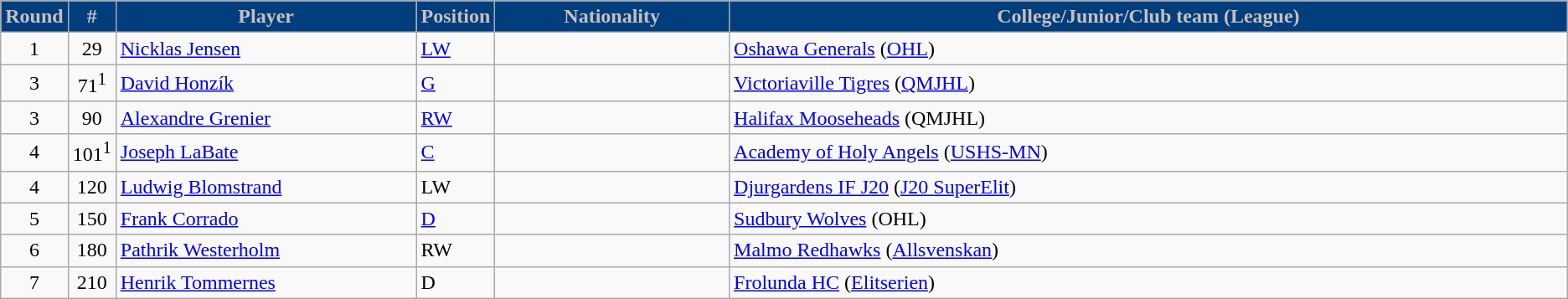<table class="wikitable">
<tr>
<th style="background:#003e7e; color:#c9c0bb; width:2.75%;">Round</th>
<th style="background:#003e7e; color:#c9c0bb; width:2.75%;">#</th>
<th style="background:#003e7e; color:#c9c0bb; width:20.0%;">Player</th>
<th style="background:#003e7e; color:#c9c0bb; width:2.75%;">Position</th>
<th style="background:#003e7e; color:#c9c0bb; width:15.5%;">Nationality</th>
<th style="background:#003e7e; color:#c9c0bb; width:100.0%;">College/Junior/Club team (League)</th>
</tr>
<tr>
<td align=center>1</td>
<td align=center>29</td>
<td><a href='#'>Nicklas Jensen</a></td>
<td><a href='#'>LW</a></td>
<td></td>
<td><a href='#'>Oshawa Generals</a> (<a href='#'>OHL</a>)</td>
</tr>
<tr>
<td align=center>3</td>
<td align=center>71<sup>1</sup></td>
<td><a href='#'>David Honzík</a></td>
<td><a href='#'>G</a></td>
<td></td>
<td><a href='#'>Victoriaville Tigres</a> (<a href='#'>QMJHL</a>)</td>
</tr>
<tr>
<td align=center>3</td>
<td align=center>90</td>
<td><a href='#'>Alexandre Grenier</a></td>
<td><a href='#'>RW</a></td>
<td></td>
<td><a href='#'>Halifax Mooseheads</a> (QMJHL)</td>
</tr>
<tr>
<td align=center>4</td>
<td align=center>101<sup>1</sup></td>
<td><a href='#'>Joseph LaBate</a></td>
<td><a href='#'>C</a></td>
<td></td>
<td><a href='#'>Academy of Holy Angels</a> (<a href='#'>USHS-MN</a>)</td>
</tr>
<tr>
<td align=center>4</td>
<td align=center>120</td>
<td><a href='#'>Ludwig Blomstrand</a></td>
<td>LW</td>
<td></td>
<td><a href='#'>Djurgardens IF J20</a> (<a href='#'>J20 SuperElit</a>)</td>
</tr>
<tr>
<td align=center>5</td>
<td align=center>150</td>
<td><a href='#'>Frank Corrado</a></td>
<td><a href='#'>D</a></td>
<td></td>
<td><a href='#'>Sudbury Wolves</a> (OHL)</td>
</tr>
<tr>
<td align=center>6</td>
<td align=center>180</td>
<td><a href='#'>Pathrik Westerholm</a></td>
<td>RW</td>
<td></td>
<td><a href='#'>Malmo Redhawks</a> (<a href='#'>Allsvenskan</a>)</td>
</tr>
<tr>
<td align=center>7</td>
<td align=center>210</td>
<td><a href='#'>Henrik Tommernes</a></td>
<td>D</td>
<td></td>
<td><a href='#'>Frolunda HC</a> (<a href='#'>Elitserien</a>)</td>
</tr>
</table>
